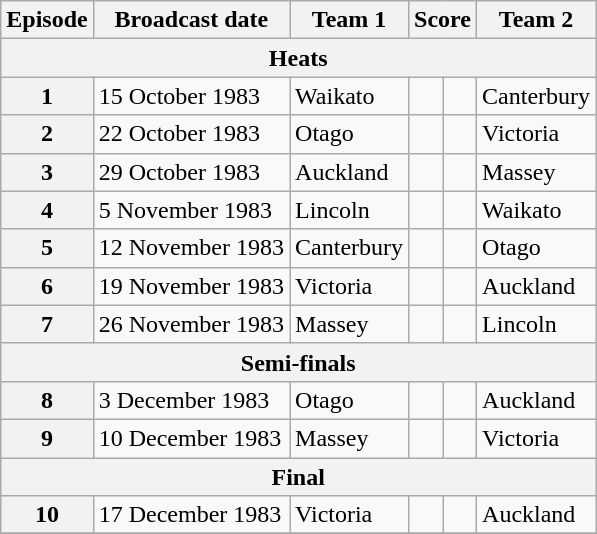<table class="wikitable">
<tr>
<th>Episode</th>
<th>Broadcast date</th>
<th>Team 1</th>
<th colspan=2>Score</th>
<th>Team 2</th>
</tr>
<tr>
<th colspan=6>Heats</th>
</tr>
<tr>
<th>1</th>
<td>15 October 1983</td>
<td>Waikato</td>
<td></td>
<td></td>
<td>Canterbury</td>
</tr>
<tr>
<th>2</th>
<td>22 October 1983</td>
<td>Otago</td>
<td></td>
<td></td>
<td>Victoria</td>
</tr>
<tr>
<th>3</th>
<td>29 October 1983</td>
<td>Auckland</td>
<td></td>
<td></td>
<td>Massey</td>
</tr>
<tr>
<th>4</th>
<td>5 November 1983</td>
<td>Lincoln</td>
<td></td>
<td></td>
<td>Waikato</td>
</tr>
<tr>
<th>5</th>
<td>12 November 1983</td>
<td>Canterbury</td>
<td></td>
<td></td>
<td>Otago</td>
</tr>
<tr>
<th>6</th>
<td>19 November 1983</td>
<td>Victoria</td>
<td></td>
<td></td>
<td>Auckland</td>
</tr>
<tr>
<th>7</th>
<td>26 November 1983</td>
<td>Massey</td>
<td></td>
<td></td>
<td>Lincoln</td>
</tr>
<tr>
<th colspan=6>Semi-finals</th>
</tr>
<tr>
<th>8</th>
<td>3 December 1983</td>
<td>Otago</td>
<td></td>
<td></td>
<td>Auckland</td>
</tr>
<tr>
<th>9</th>
<td>10 December 1983</td>
<td>Massey</td>
<td></td>
<td></td>
<td>Victoria</td>
</tr>
<tr>
<th colspan=6>Final</th>
</tr>
<tr>
<th>10</th>
<td>17 December 1983</td>
<td>Victoria</td>
<td></td>
<td></td>
<td>Auckland</td>
</tr>
<tr>
</tr>
</table>
